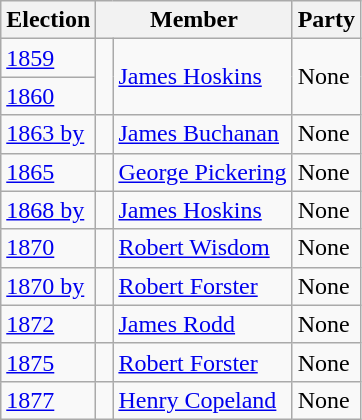<table class="wikitable">
<tr>
<th>Election</th>
<th colspan="2">Member</th>
<th>Party</th>
</tr>
<tr>
<td><a href='#'>1859</a></td>
<td rowspan="2" > </td>
<td rowspan="2"><a href='#'>James Hoskins</a></td>
<td rowspan="2">None</td>
</tr>
<tr>
<td><a href='#'>1860</a></td>
</tr>
<tr>
<td><a href='#'>1863 by</a></td>
<td> </td>
<td><a href='#'>James Buchanan</a></td>
<td>None</td>
</tr>
<tr>
<td><a href='#'>1865</a></td>
<td> </td>
<td><a href='#'>George Pickering</a></td>
<td>None</td>
</tr>
<tr>
<td><a href='#'>1868 by</a></td>
<td> </td>
<td><a href='#'>James Hoskins</a></td>
<td>None</td>
</tr>
<tr>
<td><a href='#'>1870</a></td>
<td> </td>
<td><a href='#'>Robert Wisdom</a></td>
<td>None</td>
</tr>
<tr>
<td><a href='#'>1870 by</a></td>
<td> </td>
<td><a href='#'>Robert Forster</a></td>
<td>None</td>
</tr>
<tr>
<td><a href='#'>1872</a></td>
<td> </td>
<td><a href='#'>James Rodd</a></td>
<td>None</td>
</tr>
<tr>
<td><a href='#'>1875</a></td>
<td> </td>
<td><a href='#'>Robert Forster</a></td>
<td>None</td>
</tr>
<tr>
<td><a href='#'>1877</a></td>
<td> </td>
<td><a href='#'>Henry Copeland</a></td>
<td>None</td>
</tr>
</table>
